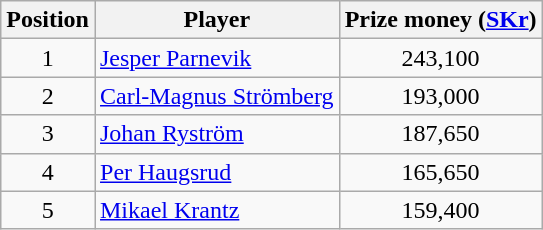<table class="wikitable">
<tr>
<th>Position</th>
<th>Player</th>
<th>Prize money (<a href='#'>SKr</a>)</th>
</tr>
<tr>
<td align=center>1</td>
<td> <a href='#'>Jesper Parnevik</a></td>
<td align=center>243,100</td>
</tr>
<tr>
<td align=center>2</td>
<td> <a href='#'>Carl-Magnus Strömberg</a></td>
<td align=center>193,000</td>
</tr>
<tr>
<td align=center>3</td>
<td> <a href='#'>Johan Ryström</a></td>
<td align=center>187,650</td>
</tr>
<tr>
<td align=center>4</td>
<td> <a href='#'>Per Haugsrud</a></td>
<td align=center>165,650</td>
</tr>
<tr>
<td align=center>5</td>
<td> <a href='#'>Mikael Krantz</a></td>
<td align=center>159,400</td>
</tr>
</table>
